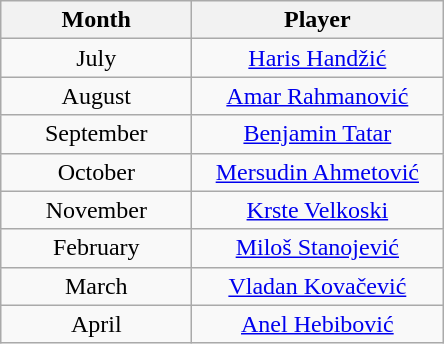<table class="wikitable">
<tr>
<th style="width:120px;">Month</th>
<th style="width:160px;">Player</th>
</tr>
<tr>
<td style="text-align:center;">July</td>
<td style="text-align:center;"> <a href='#'>Haris Handžić</a></td>
</tr>
<tr>
<td style="text-align:center;">August</td>
<td style="text-align:center;"> <a href='#'>Amar Rahmanović</a></td>
</tr>
<tr>
<td style="text-align:center;">September</td>
<td style="text-align:center;"> <a href='#'>Benjamin Tatar</a></td>
</tr>
<tr>
<td style="text-align:center;">October</td>
<td style="text-align:center;"> <a href='#'>Mersudin Ahmetović</a></td>
</tr>
<tr>
<td style="text-align:center;">November</td>
<td style="text-align:center;"> <a href='#'>Krste Velkoski</a></td>
</tr>
<tr>
<td style="text-align:center;">February</td>
<td style="text-align:center;"> <a href='#'>Miloš Stanojević</a></td>
</tr>
<tr>
<td style="text-align:center;">March</td>
<td style="text-align:center;"> <a href='#'>Vladan Kovačević</a></td>
</tr>
<tr>
<td style="text-align:center;">April</td>
<td style="text-align:center;"> <a href='#'>Anel Hebibović</a></td>
</tr>
</table>
